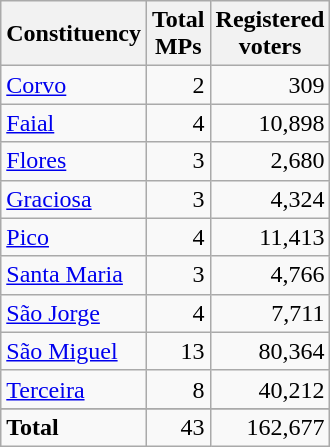<table class="wikitable sortable" style="text-align:right">
<tr>
<th>Constituency</th>
<th>Total <br>MPs</th>
<th>Registered<br>voters</th>
</tr>
<tr>
<td align="left"><a href='#'>Corvo</a></td>
<td>2</td>
<td>309</td>
</tr>
<tr>
<td align="left"><a href='#'>Faial</a></td>
<td>4</td>
<td>10,898</td>
</tr>
<tr>
<td align="left"><a href='#'>Flores</a></td>
<td>3</td>
<td>2,680</td>
</tr>
<tr>
<td align="left"><a href='#'>Graciosa</a></td>
<td>3</td>
<td>4,324</td>
</tr>
<tr>
<td align="left"><a href='#'>Pico</a></td>
<td>4</td>
<td>11,413</td>
</tr>
<tr>
<td align="left"><a href='#'>Santa Maria</a></td>
<td>3</td>
<td>4,766</td>
</tr>
<tr>
<td align="left"><a href='#'>São Jorge</a></td>
<td>4</td>
<td>7,711</td>
</tr>
<tr>
<td align="left"><a href='#'>São Miguel</a></td>
<td>13</td>
<td>80,364</td>
</tr>
<tr>
<td align="left"><a href='#'>Terceira</a></td>
<td>8</td>
<td>40,212</td>
</tr>
<tr>
</tr>
<tr>
<td align="left"><strong>Total</strong></td>
<td>43</td>
<td>162,677</td>
</tr>
</table>
